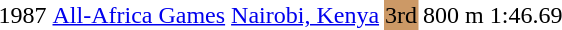<table>
<tr>
<td>1987</td>
<td><a href='#'>All-Africa Games</a></td>
<td><a href='#'>Nairobi, Kenya</a></td>
<td bgcolor=cc9966>3rd</td>
<td>800 m</td>
<td>1:46.69</td>
</tr>
</table>
